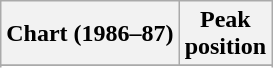<table class="wikitable sortable plainrowheaders" style="text-align:center">
<tr>
<th scope="col">Chart (1986–87)</th>
<th scope="col">Peak<br>position</th>
</tr>
<tr>
</tr>
<tr>
</tr>
<tr>
</tr>
<tr>
</tr>
</table>
